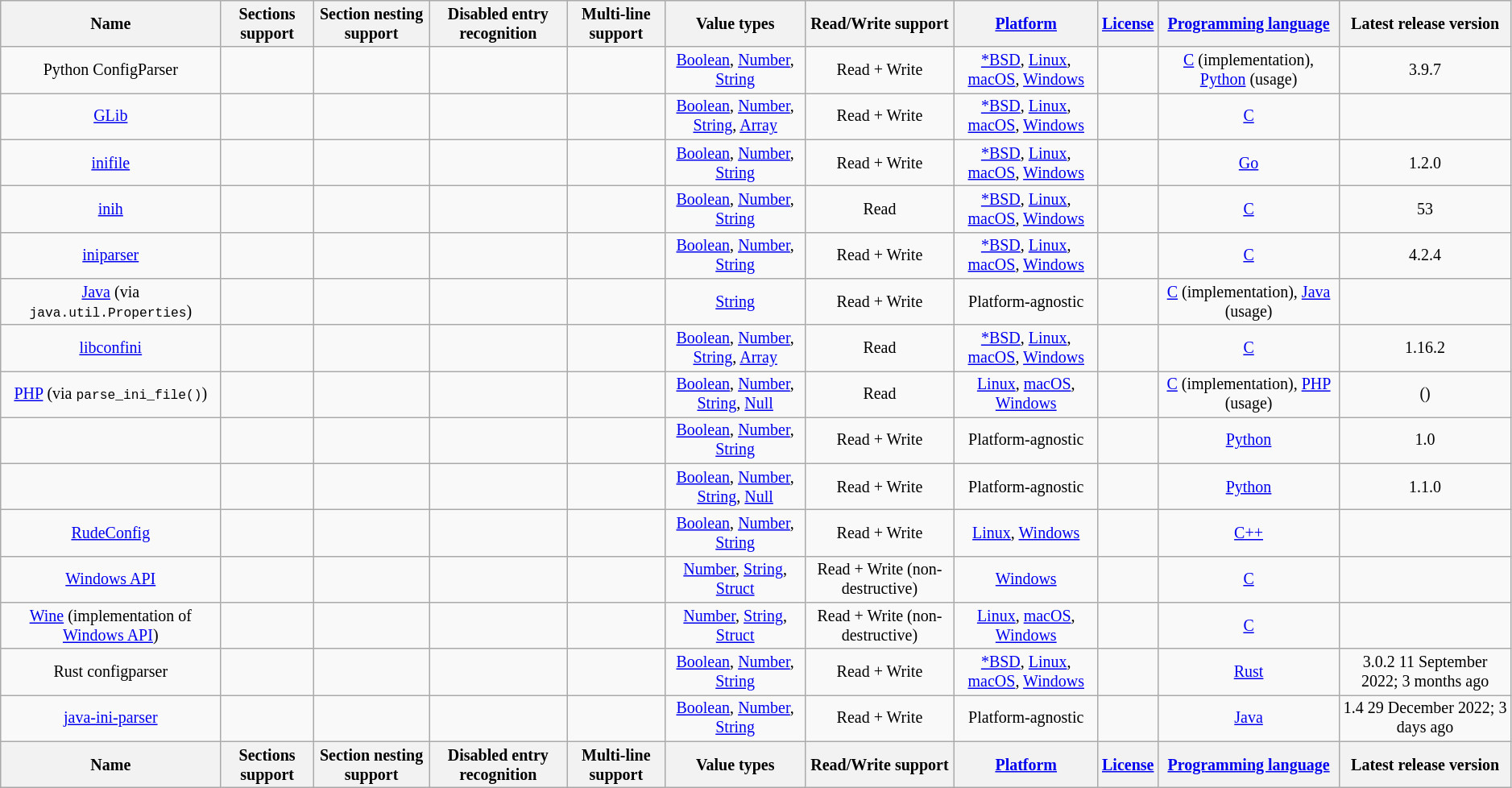<table class="wikitable sortable sort-under" style="font-size:smaller; text-align: center; width: auto">
<tr>
<th>Name</th>
<th>Sections support</th>
<th>Section nesting support</th>
<th>Disabled entry recognition</th>
<th>Multi-line support</th>
<th>Value types</th>
<th>Read/Write support</th>
<th><a href='#'>Platform</a></th>
<th><a href='#'>License</a></th>
<th><a href='#'>Programming language</a></th>
<th>Latest release version</th>
</tr>
<tr>
<td>Python ConfigParser</td>
<td></td>
<td></td>
<td></td>
<td></td>
<td><a href='#'>Boolean</a>, <a href='#'>Number</a>, <a href='#'>String</a></td>
<td>Read + Write</td>
<td><a href='#'>*BSD</a>, <a href='#'>Linux</a>, <a href='#'>macOS</a>, <a href='#'>Windows</a></td>
<td></td>
<td><a href='#'>C</a> (implementation), <a href='#'>Python</a> (usage)</td>
<td>3.9.7</td>
</tr>
<tr>
<td><a href='#'>GLib</a></td>
<td></td>
<td></td>
<td></td>
<td></td>
<td><a href='#'>Boolean</a>, <a href='#'>Number</a>, <a href='#'>String</a>, <a href='#'>Array</a></td>
<td>Read + Write</td>
<td><a href='#'>*BSD</a>, <a href='#'>Linux</a>, <a href='#'>macOS</a>, <a href='#'>Windows</a></td>
<td></td>
<td><a href='#'>C</a></td>
<td></td>
</tr>
<tr>
<td><a href='#'>inifile</a></td>
<td></td>
<td></td>
<td></td>
<td></td>
<td><a href='#'>Boolean</a>, <a href='#'>Number</a>, <a href='#'>String</a></td>
<td>Read + Write</td>
<td><a href='#'>*BSD</a>, <a href='#'>Linux</a>, <a href='#'>macOS</a>, <a href='#'>Windows</a></td>
<td></td>
<td><a href='#'>Go</a></td>
<td>1.2.0</td>
</tr>
<tr>
<td><a href='#'>inih</a></td>
<td></td>
<td></td>
<td></td>
<td></td>
<td><a href='#'>Boolean</a>, <a href='#'>Number</a>, <a href='#'>String</a></td>
<td>Read</td>
<td><a href='#'>*BSD</a>, <a href='#'>Linux</a>, <a href='#'>macOS</a>, <a href='#'>Windows</a></td>
<td></td>
<td><a href='#'>C</a></td>
<td>53</td>
</tr>
<tr>
<td><a href='#'>iniparser</a></td>
<td></td>
<td></td>
<td></td>
<td></td>
<td><a href='#'>Boolean</a>, <a href='#'>Number</a>, <a href='#'>String</a></td>
<td>Read + Write</td>
<td><a href='#'>*BSD</a>, <a href='#'>Linux</a>, <a href='#'>macOS</a>, <a href='#'>Windows</a></td>
<td></td>
<td><a href='#'>C</a></td>
<td>4.2.4</td>
</tr>
<tr>
<td><a href='#'>Java</a> (via <code>java.util.Properties</code>)</td>
<td></td>
<td></td>
<td></td>
<td></td>
<td><a href='#'>String</a></td>
<td>Read + Write</td>
<td>Platform-agnostic</td>
<td></td>
<td><a href='#'>C</a> (implementation), <a href='#'>Java</a> (usage)</td>
<td></td>
</tr>
<tr>
<td><a href='#'>libconfini</a></td>
<td></td>
<td></td>
<td></td>
<td></td>
<td><a href='#'>Boolean</a>, <a href='#'>Number</a>, <a href='#'>String</a>, <a href='#'>Array</a></td>
<td>Read</td>
<td><a href='#'>*BSD</a>, <a href='#'>Linux</a>, <a href='#'>macOS</a>, <a href='#'>Windows</a></td>
<td></td>
<td><a href='#'>C</a></td>
<td>1.16.2</td>
</tr>
<tr>
<td><a href='#'>PHP</a> (via <code>parse_ini_file()</code>)</td>
<td></td>
<td></td>
<td></td>
<td></td>
<td><a href='#'>Boolean</a>, <a href='#'>Number</a>, <a href='#'>String</a>, <a href='#'>Null</a></td>
<td>Read</td>
<td><a href='#'>Linux</a>, <a href='#'>macOS</a>, <a href='#'>Windows</a></td>
<td></td>
<td><a href='#'>C</a> (implementation), <a href='#'>PHP</a> (usage)</td>
<td> ()</td>
</tr>
<tr>
<td></td>
<td></td>
<td></td>
<td></td>
<td></td>
<td><a href='#'>Boolean</a>, <a href='#'>Number</a>, <a href='#'>String</a></td>
<td>Read + Write</td>
<td>Platform-agnostic</td>
<td></td>
<td><a href='#'>Python</a></td>
<td>1.0</td>
</tr>
<tr>
<td></td>
<td></td>
<td></td>
<td></td>
<td></td>
<td><a href='#'>Boolean</a>, <a href='#'>Number</a>, <a href='#'>String</a>, <a href='#'>Null</a></td>
<td>Read + Write</td>
<td>Platform-agnostic</td>
<td></td>
<td><a href='#'>Python</a></td>
<td>1.1.0</td>
</tr>
<tr>
<td><a href='#'>RudeConfig</a></td>
<td></td>
<td></td>
<td></td>
<td></td>
<td><a href='#'>Boolean</a>, <a href='#'>Number</a>, <a href='#'>String</a></td>
<td>Read + Write</td>
<td><a href='#'>Linux</a>, <a href='#'>Windows</a></td>
<td></td>
<td><a href='#'>C++</a></td>
<td></td>
</tr>
<tr>
<td><a href='#'>Windows API</a></td>
<td></td>
<td></td>
<td></td>
<td></td>
<td><a href='#'>Number</a>, <a href='#'>String</a>, <a href='#'>Struct</a></td>
<td>Read + Write (non-destructive)</td>
<td><a href='#'>Windows</a></td>
<td></td>
<td><a href='#'>C</a></td>
<td></td>
</tr>
<tr>
<td><a href='#'>Wine</a> (implementation of <a href='#'>Windows API</a>)</td>
<td></td>
<td></td>
<td></td>
<td></td>
<td><a href='#'>Number</a>, <a href='#'>String</a>, <a href='#'>Struct</a></td>
<td>Read + Write (non-destructive)</td>
<td><a href='#'>Linux</a>, <a href='#'>macOS</a>, <a href='#'>Windows</a></td>
<td></td>
<td><a href='#'>C</a></td>
<td> </td>
</tr>
<tr>
<td>Rust configparser</td>
<td></td>
<td></td>
<td></td>
<td></td>
<td><a href='#'>Boolean</a>, <a href='#'>Number</a>, <a href='#'>String</a></td>
<td>Read + Write</td>
<td><a href='#'>*BSD</a>, <a href='#'>Linux</a>, <a href='#'>macOS</a>, <a href='#'>Windows</a></td>
<td></td>
<td><a href='#'>Rust</a></td>
<td>3.0.2 11 September 2022; 3 months ago</td>
</tr>
<tr>
<td><a href='#'>java-ini-parser</a></td>
<td></td>
<td></td>
<td></td>
<td></td>
<td><a href='#'>Boolean</a>, <a href='#'>Number</a>, <a href='#'>String</a></td>
<td>Read + Write</td>
<td>Platform-agnostic</td>
<td></td>
<td><a href='#'>Java</a></td>
<td>1.4 29 December 2022; 3 days ago</td>
</tr>
<tr class="sortbottom">
<th>Name</th>
<th>Sections support</th>
<th>Section nesting support</th>
<th>Disabled entry recognition</th>
<th>Multi-line support</th>
<th>Value types</th>
<th>Read/Write support</th>
<th><a href='#'>Platform</a></th>
<th><a href='#'>License</a></th>
<th><a href='#'>Programming language</a></th>
<th>Latest release version</th>
</tr>
</table>
